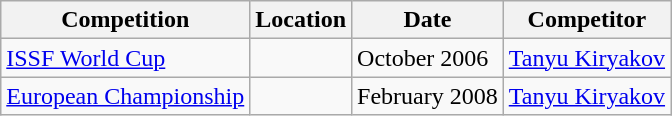<table class="wikitable" border="1">
<tr>
<th>Competition</th>
<th>Location</th>
<th>Date</th>
<th>Competitor</th>
</tr>
<tr>
<td><a href='#'>ISSF World Cup</a></td>
<td></td>
<td>October 2006</td>
<td><a href='#'>Tanyu Kiryakov</a></td>
</tr>
<tr>
<td><a href='#'>European Championship</a></td>
<td></td>
<td>February 2008</td>
<td><a href='#'>Tanyu Kiryakov</a></td>
</tr>
</table>
